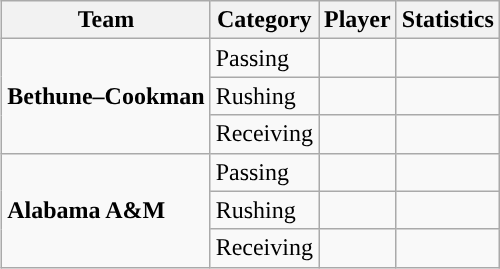<table class="wikitable" style="float: right;">
<tr>
<th>Team</th>
<th>Category</th>
<th>Player</th>
<th>Statistics</th>
</tr>
<tr>
<td rowspan=3><strong>Bethune–Cookman</strong></td>
<td>Passing</td>
<td></td>
<td></td>
</tr>
<tr>
<td>Rushing</td>
<td></td>
<td></td>
</tr>
<tr>
<td>Receiving</td>
<td></td>
<td></td>
</tr>
<tr>
<td rowspan=3><strong>Alabama A&M</strong></td>
<td>Passing</td>
<td></td>
<td></td>
</tr>
<tr>
<td>Rushing</td>
<td></td>
<td></td>
</tr>
<tr>
<td>Receiving</td>
<td></td>
<td></td>
</tr>
</table>
